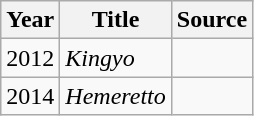<table class="wikitable">
<tr>
<th>Year</th>
<th>Title</th>
<th>Source</th>
</tr>
<tr>
<td>2012</td>
<td><em>Kingyo</em></td>
<td></td>
</tr>
<tr>
<td>2014</td>
<td><em>Hemeretto</em></td>
<td></td>
</tr>
</table>
